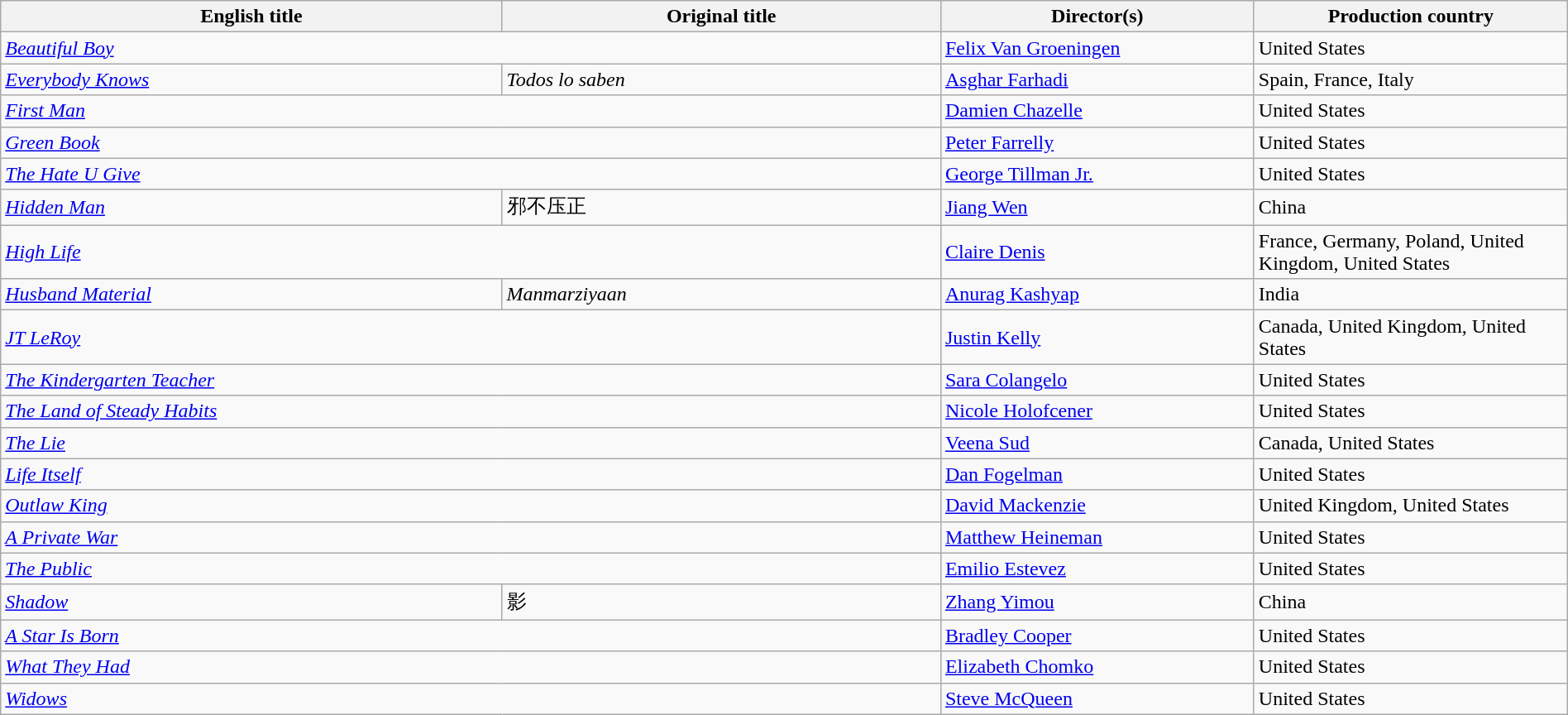<table class="wikitable" width=100%>
<tr>
<th scope="col" width="32%">English title</th>
<th scope="col" width="28%">Original title</th>
<th scope="col" width="20%">Director(s)</th>
<th scope="col" width="20%">Production country</th>
</tr>
<tr>
<td colspan=2><em><a href='#'>Beautiful Boy</a></em></td>
<td><a href='#'>Felix Van Groeningen</a></td>
<td>United States</td>
</tr>
<tr>
<td><em><a href='#'>Everybody Knows</a></em></td>
<td><em>Todos lo saben</em></td>
<td><a href='#'>Asghar Farhadi</a></td>
<td>Spain, France, Italy</td>
</tr>
<tr>
<td colspan=2><em><a href='#'>First Man</a></em></td>
<td><a href='#'>Damien Chazelle</a></td>
<td>United States</td>
</tr>
<tr>
<td colspan=2><em><a href='#'>Green Book</a></em></td>
<td><a href='#'>Peter Farrelly</a></td>
<td>United States</td>
</tr>
<tr>
<td colspan=2><em><a href='#'>The Hate U Give</a></em></td>
<td><a href='#'>George Tillman Jr.</a></td>
<td>United States</td>
</tr>
<tr>
<td><em><a href='#'>Hidden Man</a></em></td>
<td>邪不压正</td>
<td><a href='#'>Jiang Wen</a></td>
<td>China</td>
</tr>
<tr>
<td colspan=2><em><a href='#'>High Life</a></em></td>
<td><a href='#'>Claire Denis</a></td>
<td>France, Germany, Poland, United Kingdom, United States</td>
</tr>
<tr>
<td><em><a href='#'>Husband Material</a></em></td>
<td><em>Manmarziyaan</em></td>
<td><a href='#'>Anurag Kashyap</a></td>
<td>India</td>
</tr>
<tr>
<td colspan=2><em><a href='#'>JT LeRoy</a></em></td>
<td><a href='#'>Justin Kelly</a></td>
<td>Canada, United Kingdom, United States</td>
</tr>
<tr>
<td colspan=2><em><a href='#'>The Kindergarten Teacher</a></em></td>
<td><a href='#'>Sara Colangelo</a></td>
<td>United States</td>
</tr>
<tr>
<td colspan=2><em><a href='#'>The Land of Steady Habits</a></em></td>
<td><a href='#'>Nicole Holofcener</a></td>
<td>United States</td>
</tr>
<tr>
<td colspan=2><em><a href='#'>The Lie</a></em></td>
<td><a href='#'>Veena Sud</a></td>
<td>Canada, United States</td>
</tr>
<tr>
<td colspan=2><em><a href='#'>Life Itself</a></em></td>
<td><a href='#'>Dan Fogelman</a></td>
<td>United States</td>
</tr>
<tr>
<td colspan=2><em><a href='#'>Outlaw King</a></em></td>
<td><a href='#'>David Mackenzie</a></td>
<td>United Kingdom, United States</td>
</tr>
<tr>
<td colspan=2><em><a href='#'>A Private War</a></em></td>
<td><a href='#'>Matthew Heineman</a></td>
<td>United States</td>
</tr>
<tr>
<td colspan=2><em><a href='#'>The Public</a></em></td>
<td><a href='#'>Emilio Estevez</a></td>
<td>United States</td>
</tr>
<tr>
<td><em><a href='#'>Shadow</a></em></td>
<td>影</td>
<td><a href='#'>Zhang Yimou</a></td>
<td>China</td>
</tr>
<tr>
<td colspan=2><em><a href='#'>A Star Is Born</a></em></td>
<td><a href='#'>Bradley Cooper</a></td>
<td>United States</td>
</tr>
<tr>
<td colspan=2><em><a href='#'>What They Had</a></em></td>
<td><a href='#'>Elizabeth Chomko</a></td>
<td>United States</td>
</tr>
<tr>
<td colspan=2><em><a href='#'>Widows</a></em></td>
<td><a href='#'>Steve McQueen</a></td>
<td>United States</td>
</tr>
</table>
